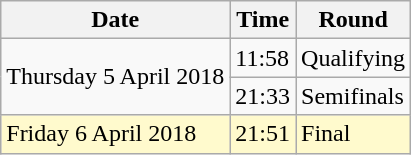<table class="wikitable">
<tr>
<th>Date</th>
<th>Time</th>
<th>Round</th>
</tr>
<tr>
<td rowspan=2>Thursday 5 April 2018</td>
<td>11:58</td>
<td>Qualifying</td>
</tr>
<tr>
<td>21:33</td>
<td>Semifinals</td>
</tr>
<tr>
<td style=background:lemonchiffon>Friday 6 April 2018</td>
<td style=background:lemonchiffon>21:51</td>
<td style=background:lemonchiffon>Final</td>
</tr>
</table>
